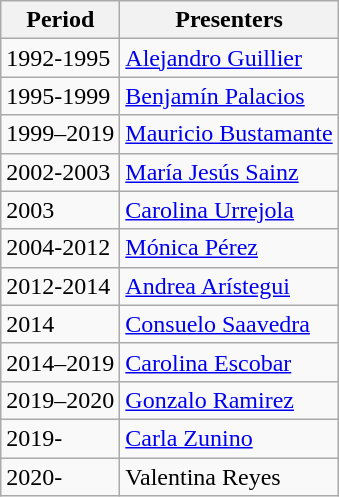<table class="wikitable">
<tr>
<th>Period</th>
<th>Presenters</th>
</tr>
<tr>
<td>1992-1995</td>
<td><a href='#'>Alejandro Guillier</a></td>
</tr>
<tr>
<td>1995-1999</td>
<td><a href='#'>Benjamín Palacios</a></td>
</tr>
<tr>
<td>1999–2019</td>
<td><a href='#'>Mauricio Bustamante</a></td>
</tr>
<tr>
<td>2002-2003</td>
<td><a href='#'>María Jesús Sainz</a></td>
</tr>
<tr>
<td>2003</td>
<td><a href='#'>Carolina Urrejola</a></td>
</tr>
<tr>
<td>2004-2012</td>
<td><a href='#'>Mónica Pérez</a></td>
</tr>
<tr>
<td>2012-2014</td>
<td><a href='#'>Andrea Arístegui</a></td>
</tr>
<tr>
<td>2014</td>
<td><a href='#'>Consuelo Saavedra</a></td>
</tr>
<tr>
<td>2014–2019</td>
<td><a href='#'>Carolina Escobar</a></td>
</tr>
<tr>
<td>2019–2020</td>
<td><a href='#'>Gonzalo Ramirez</a></td>
</tr>
<tr>
<td>2019-</td>
<td><a href='#'>Carla Zunino</a></td>
</tr>
<tr>
<td>2020-</td>
<td>Valentina Reyes</td>
</tr>
</table>
